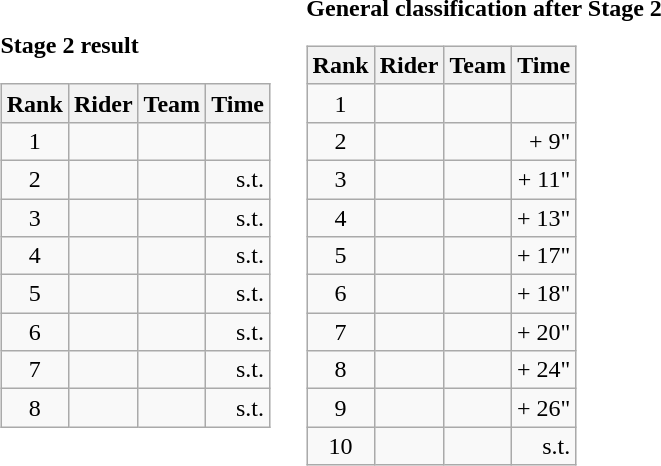<table>
<tr>
<td><strong>Stage 2 result</strong><br><table class="wikitable">
<tr>
<th scope="col">Rank</th>
<th scope="col">Rider</th>
<th scope="col">Team</th>
<th scope="col">Time</th>
</tr>
<tr>
<td style="text-align:center;">1</td>
<td></td>
<td></td>
<td style="text-align:right;"></td>
</tr>
<tr>
<td style="text-align:center;">2</td>
<td></td>
<td></td>
<td style="text-align:right;">s.t.</td>
</tr>
<tr>
<td style="text-align:center;">3</td>
<td></td>
<td></td>
<td style="text-align:right;">s.t.</td>
</tr>
<tr>
<td style="text-align:center;">4</td>
<td></td>
<td></td>
<td style="text-align:right;">s.t.</td>
</tr>
<tr>
<td style="text-align:center;">5</td>
<td></td>
<td></td>
<td style="text-align:right;">s.t.</td>
</tr>
<tr>
<td style="text-align:center;">6</td>
<td></td>
<td></td>
<td style="text-align:right;">s.t.</td>
</tr>
<tr>
<td style="text-align:center;">7</td>
<td></td>
<td></td>
<td style="text-align:right;">s.t.</td>
</tr>
<tr>
<td style="text-align:center;">8</td>
<td></td>
<td></td>
<td style="text-align:right;">s.t.</td>
</tr>
</table>
</td>
<td></td>
<td><strong>General classification after Stage 2</strong><br><table class="wikitable">
<tr>
<th scope="col">Rank</th>
<th scope="col">Rider</th>
<th scope="col">Team</th>
<th scope="col">Time</th>
</tr>
<tr>
<td style="text-align:center;">1</td>
<td></td>
<td></td>
<td style="text-align:right;"></td>
</tr>
<tr>
<td style="text-align:center;">2</td>
<td></td>
<td></td>
<td style="text-align:right;">+ 9"</td>
</tr>
<tr>
<td style="text-align:center;">3</td>
<td></td>
<td></td>
<td style="text-align:right;">+ 11"</td>
</tr>
<tr>
<td style="text-align:center;">4</td>
<td></td>
<td></td>
<td style="text-align:right;">+ 13"</td>
</tr>
<tr>
<td style="text-align:center;">5</td>
<td></td>
<td></td>
<td style="text-align:right;">+ 17"</td>
</tr>
<tr>
<td style="text-align:center;">6</td>
<td></td>
<td></td>
<td style="text-align:right;">+ 18"</td>
</tr>
<tr>
<td style="text-align:center;">7</td>
<td></td>
<td></td>
<td style="text-align:right;">+ 20"</td>
</tr>
<tr>
<td style="text-align:center;">8</td>
<td></td>
<td></td>
<td style="text-align:right;">+ 24"</td>
</tr>
<tr>
<td style="text-align:center;">9</td>
<td></td>
<td></td>
<td style="text-align:right;">+ 26"</td>
</tr>
<tr>
<td style="text-align:center;">10</td>
<td></td>
<td></td>
<td style="text-align:right;">s.t.</td>
</tr>
</table>
</td>
</tr>
</table>
